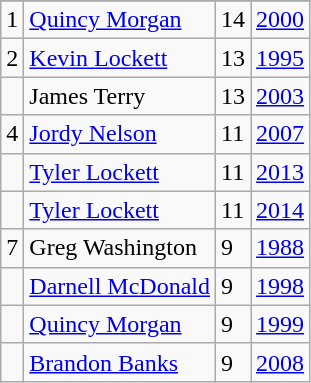<table class="wikitable">
<tr>
</tr>
<tr>
<td>1</td>
<td><a href='#'>Quincy Morgan</a></td>
<td>14</td>
<td><a href='#'>2000</a></td>
</tr>
<tr>
<td>2</td>
<td><a href='#'>Kevin Lockett</a></td>
<td>13</td>
<td><a href='#'>1995</a></td>
</tr>
<tr>
<td></td>
<td>James Terry</td>
<td>13</td>
<td><a href='#'>2003</a></td>
</tr>
<tr>
<td>4</td>
<td><a href='#'>Jordy Nelson</a></td>
<td>11</td>
<td><a href='#'>2007</a></td>
</tr>
<tr>
<td></td>
<td><a href='#'>Tyler Lockett</a></td>
<td>11</td>
<td><a href='#'>2013</a></td>
</tr>
<tr>
<td></td>
<td><a href='#'>Tyler Lockett</a></td>
<td>11</td>
<td><a href='#'>2014</a></td>
</tr>
<tr>
<td>7</td>
<td>Greg Washington</td>
<td>9</td>
<td><a href='#'>1988</a></td>
</tr>
<tr>
<td></td>
<td><a href='#'>Darnell McDonald</a></td>
<td>9</td>
<td><a href='#'>1998</a></td>
</tr>
<tr>
<td></td>
<td><a href='#'>Quincy Morgan</a></td>
<td>9</td>
<td><a href='#'>1999</a></td>
</tr>
<tr>
<td></td>
<td><a href='#'>Brandon Banks</a></td>
<td>9</td>
<td><a href='#'>2008</a></td>
</tr>
</table>
